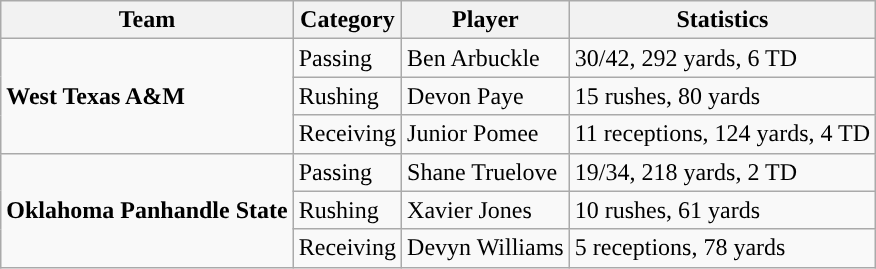<table class="wikitable" style="float: left;">
<tr>
<th>Team</th>
<th>Category</th>
<th>Player</th>
<th>Statistics</th>
</tr>
<tr>
<td rowspan=3><strong>West Texas A&M</strong></td>
<td>Passing</td>
<td>Ben Arbuckle</td>
<td>30/42, 292 yards, 6 TD</td>
</tr>
<tr>
<td>Rushing</td>
<td>Devon Paye</td>
<td>15 rushes, 80 yards</td>
</tr>
<tr>
<td>Receiving</td>
<td>Junior Pomee</td>
<td>11 receptions, 124 yards, 4 TD</td>
</tr>
<tr>
<td rowspan=3><strong>Oklahoma Panhandle State</strong></td>
<td>Passing</td>
<td>Shane Truelove</td>
<td>19/34, 218 yards, 2 TD</td>
</tr>
<tr>
<td>Rushing</td>
<td>Xavier Jones</td>
<td>10 rushes, 61 yards</td>
</tr>
<tr>
<td>Receiving</td>
<td>Devyn Williams</td>
<td>5 receptions, 78 yards</td>
</tr>
</table>
